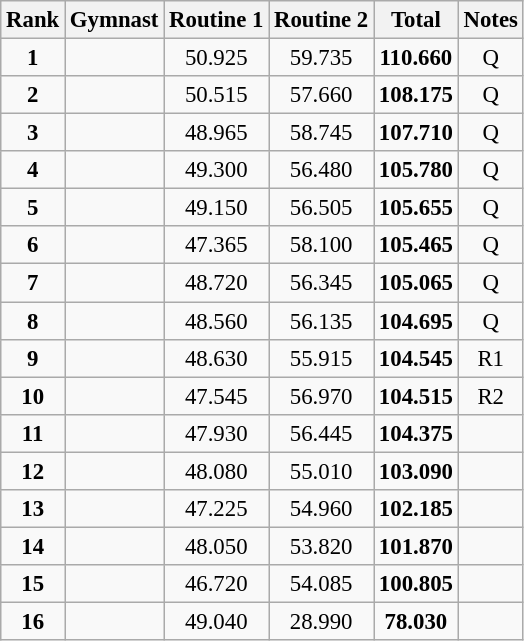<table class="wikitable sortable" style="text-align:center; font-size:95%">
<tr>
<th>Rank</th>
<th>Gymnast</th>
<th>Routine 1</th>
<th>Routine 2</th>
<th>Total</th>
<th>Notes</th>
</tr>
<tr>
<td><strong>1</strong></td>
<td align=left></td>
<td>50.925</td>
<td>59.735</td>
<td><strong>110.660</strong></td>
<td>Q</td>
</tr>
<tr>
<td><strong>2</strong></td>
<td align=left></td>
<td>50.515</td>
<td>57.660</td>
<td><strong>108.175</strong></td>
<td>Q</td>
</tr>
<tr>
<td><strong>3</strong></td>
<td align=left></td>
<td>48.965</td>
<td>58.745</td>
<td><strong>107.710</strong></td>
<td>Q</td>
</tr>
<tr>
<td><strong>4</strong></td>
<td align=left></td>
<td>49.300</td>
<td>56.480</td>
<td><strong>105.780</strong></td>
<td>Q</td>
</tr>
<tr>
<td><strong>5</strong></td>
<td align=left></td>
<td>49.150</td>
<td>56.505</td>
<td><strong>105.655</strong></td>
<td>Q</td>
</tr>
<tr>
<td><strong>6</strong></td>
<td align=left></td>
<td>47.365</td>
<td>58.100</td>
<td><strong>105.465</strong></td>
<td>Q</td>
</tr>
<tr>
<td><strong>7</strong></td>
<td align=left></td>
<td>48.720</td>
<td>56.345</td>
<td><strong>105.065</strong></td>
<td>Q</td>
</tr>
<tr>
<td><strong>8</strong></td>
<td align=left></td>
<td>48.560</td>
<td>56.135</td>
<td><strong>104.695</strong></td>
<td>Q</td>
</tr>
<tr>
<td><strong>9</strong></td>
<td align=left></td>
<td>48.630</td>
<td>55.915</td>
<td><strong>104.545</strong></td>
<td>R1</td>
</tr>
<tr>
<td><strong>10</strong></td>
<td align=left></td>
<td>47.545</td>
<td>56.970</td>
<td><strong>104.515</strong></td>
<td>R2</td>
</tr>
<tr>
<td><strong>11</strong></td>
<td align=left></td>
<td>47.930</td>
<td>56.445</td>
<td><strong>104.375</strong></td>
<td></td>
</tr>
<tr>
<td><strong>12</strong></td>
<td align=left></td>
<td>48.080</td>
<td>55.010</td>
<td><strong>103.090</strong></td>
<td></td>
</tr>
<tr>
<td><strong>13</strong></td>
<td align=left></td>
<td>47.225</td>
<td>54.960</td>
<td><strong>102.185</strong></td>
<td></td>
</tr>
<tr>
<td><strong>14</strong></td>
<td align=left></td>
<td>48.050</td>
<td>53.820</td>
<td><strong>101.870</strong></td>
<td></td>
</tr>
<tr>
<td><strong>15</strong></td>
<td align=left></td>
<td>46.720</td>
<td>54.085</td>
<td><strong>100.805</strong></td>
<td></td>
</tr>
<tr>
<td><strong>16</strong></td>
<td align=left></td>
<td>49.040</td>
<td>28.990</td>
<td><strong>78.030</strong></td>
<td></td>
</tr>
</table>
